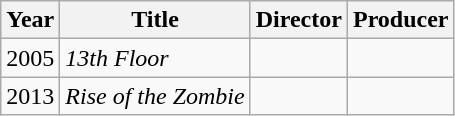<table class="wikitable">
<tr>
<th>Year</th>
<th>Title</th>
<th>Director</th>
<th>Producer</th>
</tr>
<tr>
<td>2005</td>
<td><em>13th Floor</em></td>
<td></td>
<td></td>
</tr>
<tr>
<td>2013</td>
<td><em>Rise of the Zombie</em></td>
<td></td>
<td></td>
</tr>
</table>
